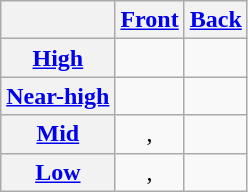<table class="wikitable" style="text-align: center;">
<tr>
<th></th>
<th><a href='#'>Front</a></th>
<th><a href='#'>Back</a></th>
</tr>
<tr>
<th><a href='#'>High</a></th>
<td> </td>
<td> </td>
</tr>
<tr>
<th><a href='#'>Near-high</a></th>
<td> </td>
<td> </td>
</tr>
<tr>
<th><a href='#'>Mid</a></th>
<td>,  </td>
<td> </td>
</tr>
<tr>
<th><a href='#'>Low</a></th>
<td>,  </td>
<td> </td>
</tr>
</table>
